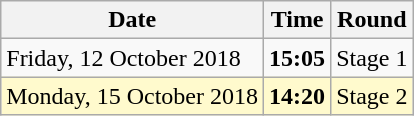<table class="wikitable">
<tr>
<th>Date</th>
<th>Time</th>
<th>Round</th>
</tr>
<tr>
<td>Friday, 12 October 2018</td>
<td><strong>15:05</strong></td>
<td>Stage 1</td>
</tr>
<tr style=background:lemonchiffon>
<td>Monday, 15 October 2018</td>
<td><strong>14:20</strong></td>
<td>Stage 2</td>
</tr>
</table>
